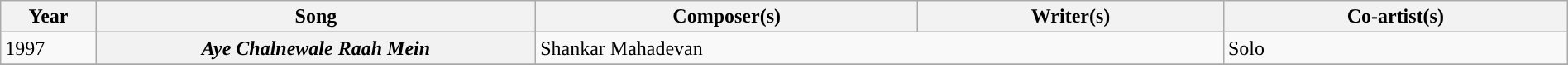<table class="wikitable plainrowheaders" width="100%" textcolor:#000;">
<tr style="background:#b0e0e66;">
<th scope="col" width=5%><strong>Year</strong></th>
<th scope="col" width=23%><strong>Song</strong></th>
<th scope="col" width=20%><strong>Composer(s)</strong></th>
<th scope="col" width=16%><strong>Writer(s)</strong></th>
<th scope="col" width=18%><strong>Co-artist(s)</strong></th>
</tr>
<tr>
<td>1997</td>
<th><em>Aye Chalnewale Raah Mein </em></th>
<td colspan="2">Shankar Mahadevan</td>
<td>Solo</td>
</tr>
<tr>
</tr>
</table>
